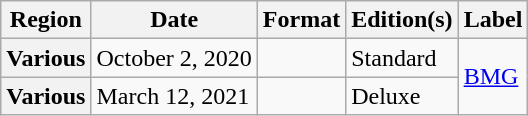<table class="wikitable plainrowheaders">
<tr>
<th>Region</th>
<th>Date</th>
<th>Format</th>
<th>Edition(s)</th>
<th>Label</th>
</tr>
<tr>
<th scope="row">Various</th>
<td>October 2, 2020</td>
<td></td>
<td>Standard</td>
<td rowspan="2"><a href='#'>BMG</a></td>
</tr>
<tr>
<th scope="row">Various</th>
<td>March 12, 2021</td>
<td></td>
<td>Deluxe</td>
</tr>
</table>
